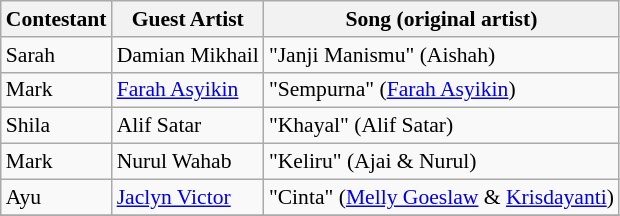<table class="wikitable" style="font-size:90%;">
<tr>
<th>Contestant</th>
<th>Guest Artist</th>
<th>Song (original artist)</th>
</tr>
<tr>
<td>Sarah</td>
<td>Damian Mikhail</td>
<td>"Janji Manismu" (Aishah)</td>
</tr>
<tr>
<td>Mark</td>
<td><a href='#'>Farah Asyikin</a></td>
<td>"Sempurna" (<a href='#'>Farah Asyikin</a>)</td>
</tr>
<tr>
<td>Shila</td>
<td>Alif Satar</td>
<td>"Khayal" (Alif Satar)</td>
</tr>
<tr>
<td>Mark</td>
<td>Nurul Wahab</td>
<td>"Keliru" (Ajai & Nurul)</td>
</tr>
<tr>
<td>Ayu</td>
<td><a href='#'>Jaclyn Victor</a></td>
<td>"Cinta" (<a href='#'>Melly Goeslaw</a> & <a href='#'>Krisdayanti</a>)</td>
</tr>
<tr>
</tr>
</table>
